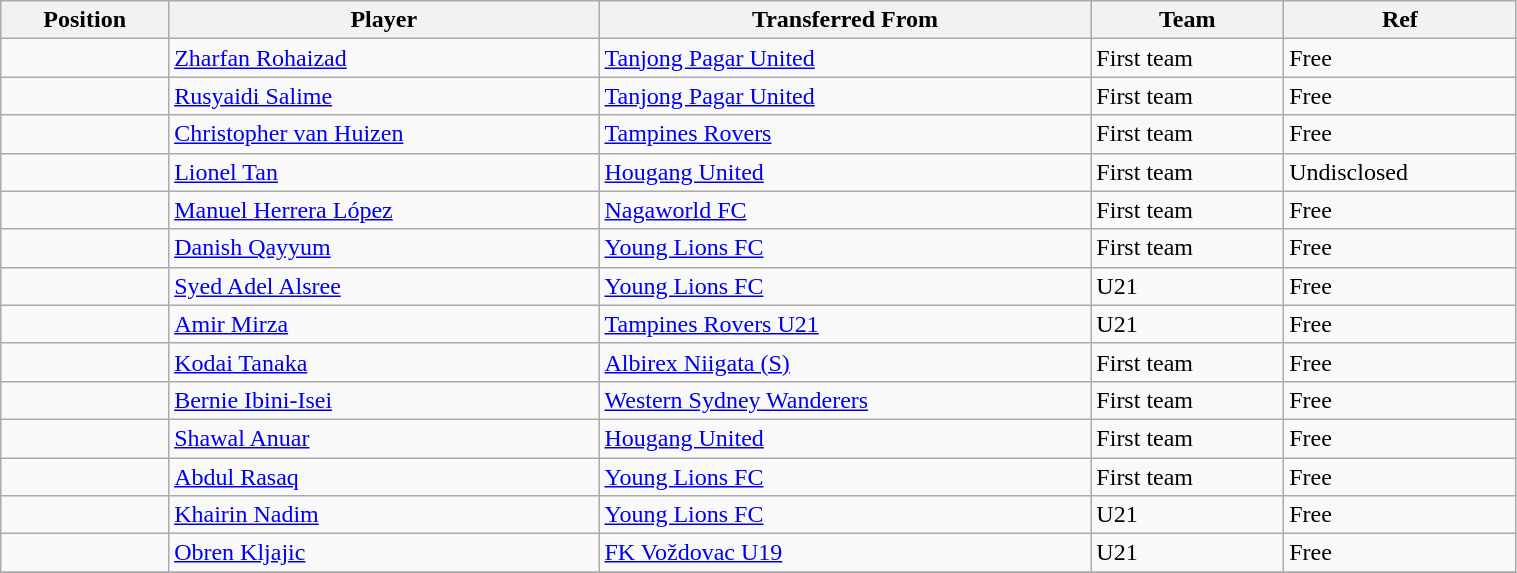<table class="wikitable sortable" style="width:80%; text-align:center; font-size:100%; text-align:left;">
<tr>
<th>Position</th>
<th>Player</th>
<th>Transferred From</th>
<th>Team</th>
<th>Ref</th>
</tr>
<tr>
<td></td>
<td> <a href='#'>Zharfan Rohaizad</a></td>
<td> <a href='#'>Tanjong Pagar United</a></td>
<td>First team</td>
<td>Free </td>
</tr>
<tr>
<td></td>
<td> <a href='#'>Rusyaidi Salime</a></td>
<td> <a href='#'>Tanjong Pagar United</a></td>
<td>First team</td>
<td>Free </td>
</tr>
<tr>
<td></td>
<td> <a href='#'>Christopher van Huizen</a></td>
<td> <a href='#'>Tampines Rovers</a></td>
<td>First team</td>
<td>Free </td>
</tr>
<tr>
<td></td>
<td> <a href='#'>Lionel Tan</a></td>
<td> <a href='#'>Hougang United</a></td>
<td>First team</td>
<td>Undisclosed </td>
</tr>
<tr>
<td></td>
<td> <a href='#'>Manuel Herrera López</a></td>
<td> <a href='#'>Nagaworld FC</a></td>
<td>First team</td>
<td>Free </td>
</tr>
<tr>
<td></td>
<td> <a href='#'>Danish Qayyum</a></td>
<td> <a href='#'>Young Lions FC</a></td>
<td>First team</td>
<td>Free </td>
</tr>
<tr>
<td></td>
<td> <a href='#'>Syed Adel Alsree</a></td>
<td> <a href='#'>Young Lions FC</a></td>
<td>U21</td>
<td>Free</td>
</tr>
<tr>
<td></td>
<td> <a href='#'>Amir Mirza</a></td>
<td> <a href='#'>Tampines Rovers U21</a></td>
<td>U21</td>
<td>Free</td>
</tr>
<tr>
<td></td>
<td> <a href='#'>Kodai Tanaka</a></td>
<td> <a href='#'>Albirex Niigata (S)</a></td>
<td>First team</td>
<td>Free </td>
</tr>
<tr>
<td></td>
<td> <a href='#'>Bernie Ibini-Isei</a></td>
<td> <a href='#'>Western Sydney Wanderers</a></td>
<td>First team</td>
<td>Free  </td>
</tr>
<tr>
<td></td>
<td> <a href='#'>Shawal Anuar</a></td>
<td> <a href='#'>Hougang United</a></td>
<td>First team</td>
<td>Free </td>
</tr>
<tr>
<td></td>
<td> <a href='#'>Abdul Rasaq</a></td>
<td> <a href='#'>Young Lions FC</a></td>
<td>First team</td>
<td>Free </td>
</tr>
<tr>
<td></td>
<td> <a href='#'>Khairin Nadim</a></td>
<td> <a href='#'>Young Lions FC</a></td>
<td>U21</td>
<td>Free </td>
</tr>
<tr>
<td></td>
<td> <a href='#'>Obren Kljajic</a></td>
<td> <a href='#'>FK Voždovac U19</a></td>
<td>U21</td>
<td>Free </td>
</tr>
<tr>
</tr>
</table>
